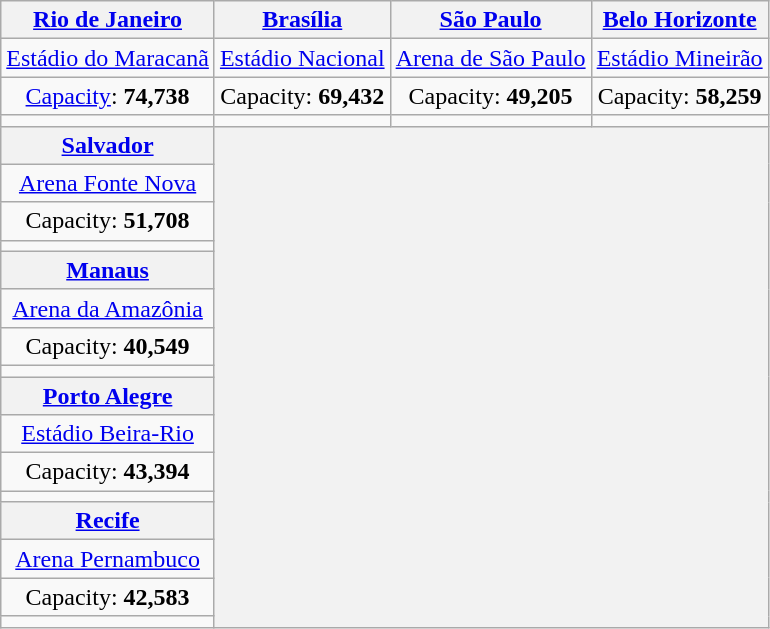<table class="wikitable" style="text-align:center">
<tr>
<th><a href='#'>Rio de Janeiro</a></th>
<th><a href='#'>Brasília</a></th>
<th><a href='#'>São Paulo</a></th>
<th><a href='#'>Belo Horizonte</a></th>
</tr>
<tr>
<td><a href='#'>Estádio do Maracanã</a></td>
<td><a href='#'>Estádio Nacional</a></td>
<td><a href='#'>Arena de São Paulo</a></td>
<td><a href='#'>Estádio Mineirão</a></td>
</tr>
<tr>
<td><a href='#'>Capacity</a>: <strong>74,738</strong></td>
<td>Capacity: <strong>69,432</strong></td>
<td>Capacity: <strong>49,205</strong></td>
<td>Capacity: <strong>58,259</strong></td>
</tr>
<tr>
<td></td>
<td></td>
<td></td>
<td></td>
</tr>
<tr>
<th><a href='#'>Salvador</a></th>
<th rowspan=16 colspan=3></th>
</tr>
<tr>
<td><a href='#'>Arena Fonte Nova</a></td>
</tr>
<tr>
<td>Capacity: <strong>51,708</strong></td>
</tr>
<tr>
<td></td>
</tr>
<tr>
<th><a href='#'>Manaus</a></th>
</tr>
<tr>
<td><a href='#'>Arena da Amazônia</a></td>
</tr>
<tr>
<td>Capacity: <strong>40,549</strong></td>
</tr>
<tr>
<td></td>
</tr>
<tr>
<th><a href='#'>Porto Alegre</a></th>
</tr>
<tr>
<td><a href='#'>Estádio Beira-Rio</a></td>
</tr>
<tr>
<td>Capacity: <strong>43,394</strong></td>
</tr>
<tr>
<td></td>
</tr>
<tr>
<th><a href='#'>Recife</a></th>
</tr>
<tr>
<td><a href='#'>Arena Pernambuco</a></td>
</tr>
<tr>
<td>Capacity: <strong>42,583</strong></td>
</tr>
<tr>
<td></td>
</tr>
</table>
